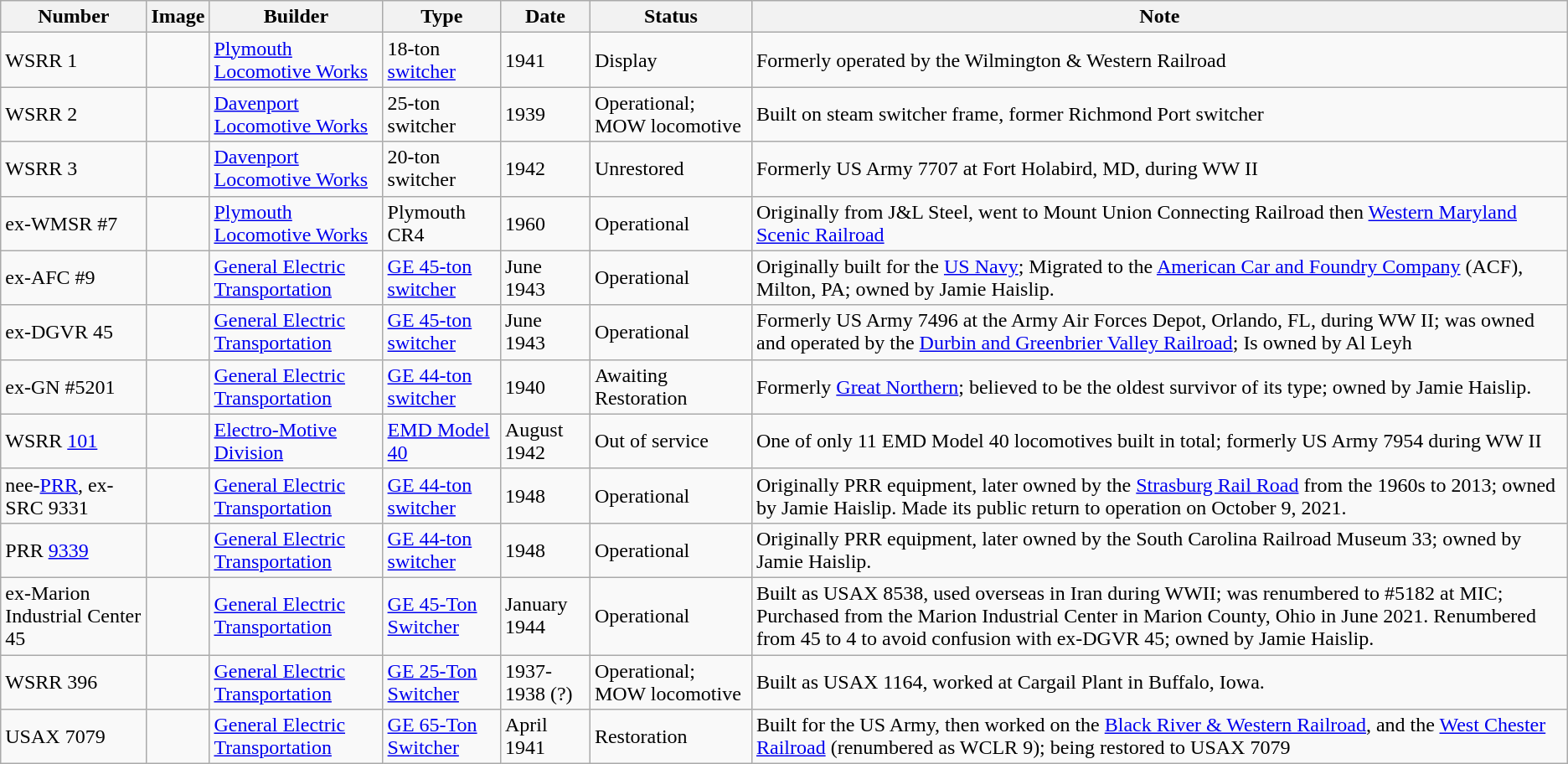<table class="wikitable">
<tr>
<th>Number</th>
<th>Image</th>
<th>Builder</th>
<th>Type</th>
<th>Date</th>
<th>Status</th>
<th>Note</th>
</tr>
<tr>
<td>WSRR 1</td>
<td></td>
<td><a href='#'>Plymouth Locomotive Works</a></td>
<td>18-ton <a href='#'>switcher</a></td>
<td>1941</td>
<td>Display</td>
<td>Formerly operated by the Wilmington & Western Railroad</td>
</tr>
<tr>
<td>WSRR 2</td>
<td></td>
<td><a href='#'>Davenport Locomotive Works</a></td>
<td>25-ton switcher</td>
<td>1939</td>
<td>Operational; MOW locomotive</td>
<td>Built on steam switcher frame, former Richmond Port switcher</td>
</tr>
<tr>
<td>WSRR 3</td>
<td></td>
<td><a href='#'>Davenport Locomotive Works</a></td>
<td>20-ton switcher</td>
<td>1942</td>
<td>Unrestored</td>
<td>Formerly US Army 7707 at Fort Holabird, MD, during WW II</td>
</tr>
<tr>
<td>ex-WMSR #7</td>
<td></td>
<td><a href='#'>Plymouth Locomotive Works</a></td>
<td>Plymouth CR4</td>
<td>1960</td>
<td>Operational</td>
<td>Originally from J&L Steel, went to Mount Union Connecting Railroad then <a href='#'>Western Maryland Scenic Railroad</a></td>
</tr>
<tr>
<td>ex-AFC #9</td>
<td></td>
<td><a href='#'>General Electric Transportation</a></td>
<td><a href='#'>GE 45-ton switcher</a></td>
<td>June 1943</td>
<td>Operational</td>
<td>Originally built for the <a href='#'>US Navy</a>; Migrated to the <a href='#'>American Car and Foundry Company</a> (ACF), Milton, PA; owned by Jamie Haislip.</td>
</tr>
<tr>
<td>ex-DGVR 45</td>
<td></td>
<td><a href='#'>General Electric Transportation</a></td>
<td><a href='#'>GE 45-ton switcher</a></td>
<td>June 1943</td>
<td>Operational</td>
<td>Formerly US Army 7496 at the Army Air Forces Depot, Orlando, FL, during WW II; was owned and operated by the <a href='#'>Durbin and Greenbrier Valley Railroad</a>; Is owned by Al Leyh</td>
</tr>
<tr>
<td>ex-GN #5201</td>
<td></td>
<td><a href='#'>General Electric Transportation</a></td>
<td><a href='#'>GE 44-ton switcher</a></td>
<td>1940</td>
<td>Awaiting Restoration</td>
<td>Formerly <a href='#'>Great Northern</a>; believed to be the oldest survivor of its type; owned by Jamie Haislip.</td>
</tr>
<tr>
<td>WSRR <a href='#'>101</a></td>
<td></td>
<td><a href='#'>Electro-Motive Division</a></td>
<td><a href='#'>EMD Model 40</a></td>
<td>August 1942</td>
<td>Out of service</td>
<td>One of only 11 EMD Model 40 locomotives built in total; formerly US Army 7954 during WW II</td>
</tr>
<tr>
<td>nee-<a href='#'>PRR</a>, ex- SRC 9331</td>
<td></td>
<td><a href='#'>General Electric Transportation</a></td>
<td><a href='#'>GE 44-ton switcher</a></td>
<td>1948</td>
<td>Operational</td>
<td>Originally PRR equipment, later owned by the <a href='#'>Strasburg Rail Road</a> from the 1960s to 2013; owned by Jamie Haislip. Made its public return to operation on October 9, 2021.</td>
</tr>
<tr>
<td>PRR <a href='#'>9339</a></td>
<td></td>
<td><a href='#'>General Electric Transportation</a></td>
<td><a href='#'>GE 44-ton switcher</a></td>
<td>1948</td>
<td>Operational</td>
<td>Originally PRR equipment, later owned by the South Carolina Railroad Museum 33; owned by Jamie Haislip.</td>
</tr>
<tr>
<td>ex-Marion Industrial Center 45</td>
<td></td>
<td><a href='#'>General Electric Transportation</a></td>
<td><a href='#'>GE 45-Ton Switcher</a></td>
<td>January 1944</td>
<td>Operational</td>
<td>Built as USAX 8538, used overseas in Iran during WWII; was renumbered to #5182 at MIC; Purchased from the Marion Industrial Center in Marion County, Ohio in June 2021. Renumbered from 45 to 4 to avoid confusion with ex-DGVR 45; owned by Jamie Haislip.</td>
</tr>
<tr>
<td>WSRR 396</td>
<td></td>
<td><a href='#'>General Electric Transportation</a></td>
<td><a href='#'>GE 25-Ton Switcher</a></td>
<td>1937-1938 (?)</td>
<td>Operational; MOW locomotive</td>
<td>Built as USAX 1164, worked at Cargail Plant in Buffalo, Iowa.</td>
</tr>
<tr>
<td>USAX 7079</td>
<td></td>
<td><a href='#'>General Electric Transportation</a></td>
<td><a href='#'>GE 65-Ton Switcher</a></td>
<td>April 1941</td>
<td>Restoration</td>
<td>Built for the US Army, then worked on the <a href='#'>Black River & Western Railroad</a>, and the <a href='#'>West Chester Railroad</a> (renumbered as WCLR 9); being restored to USAX 7079</td>
</tr>
</table>
